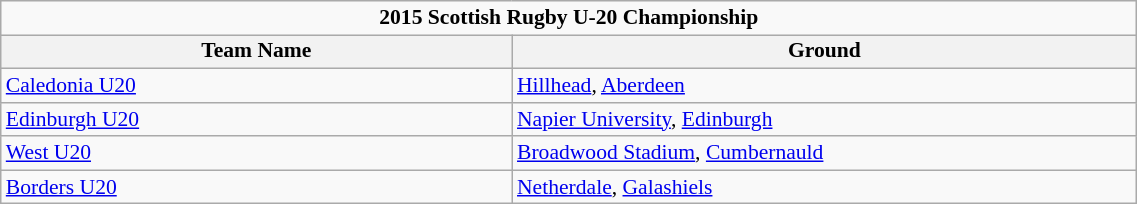<table class="wikitable" style="text-align:left; line-height:110%; font-size:90%; width:60%;">
<tr>
<td colspan=4 align=center><strong>2015 Scottish Rugby U-20 Championship</strong></td>
</tr>
<tr>
<th width="45%">Team Name</th>
<th width="55%">Ground</th>
</tr>
<tr>
<td><a href='#'>Caledonia U20</a></td>
<td><a href='#'>Hillhead</a>, <a href='#'>Aberdeen</a></td>
</tr>
<tr>
<td><a href='#'>Edinburgh U20</a></td>
<td><a href='#'>Napier University</a>, <a href='#'>Edinburgh</a></td>
</tr>
<tr>
<td><a href='#'>West U20</a></td>
<td><a href='#'>Broadwood Stadium</a>, <a href='#'>Cumbernauld</a></td>
</tr>
<tr>
<td><a href='#'>Borders U20</a></td>
<td><a href='#'>Netherdale</a>, <a href='#'>Galashiels</a></td>
</tr>
</table>
